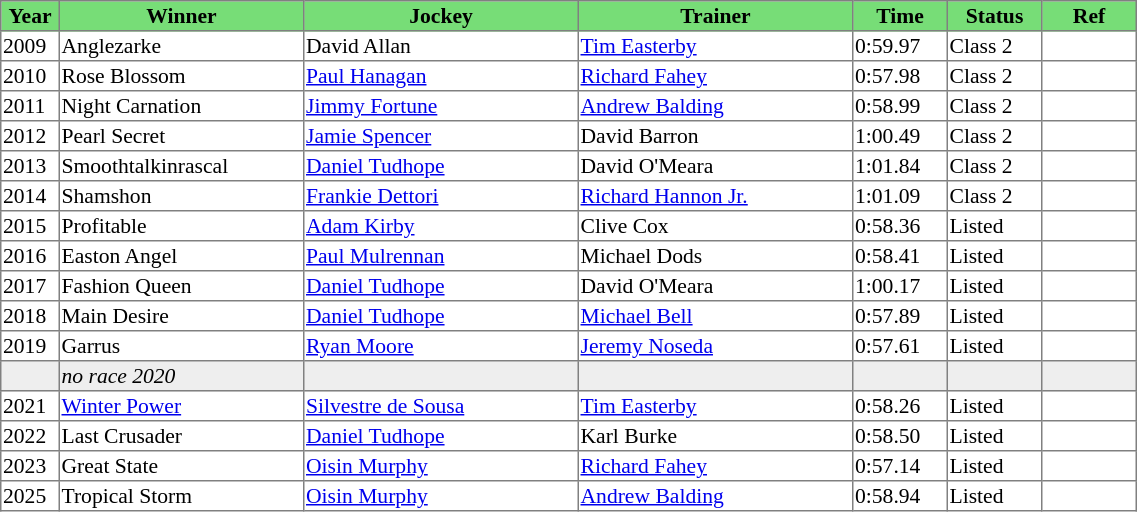<table class = "sortable" | border="1" style="border-collapse: collapse; font-size:90%">
<tr bgcolor="#77dd77" align="center">
<th style="width:36px"><strong>Year</strong></th>
<th style="width:160px"><strong>Winner</strong></th>
<th style="width:180px"><strong>Jockey</strong></th>
<th style="width:180px"><strong>Trainer</strong></th>
<th style="width:60px"><strong>Time</strong></th>
<th style="width:60px"><strong>Status</strong></th>
<th style="width:60px"><strong>Ref</strong></th>
</tr>
<tr>
<td>2009</td>
<td>Anglezarke</td>
<td>David Allan</td>
<td><a href='#'>Tim Easterby</a></td>
<td>0:59.97</td>
<td>Class 2</td>
<td></td>
</tr>
<tr>
<td>2010</td>
<td>Rose Blossom</td>
<td><a href='#'>Paul Hanagan</a></td>
<td><a href='#'>Richard Fahey</a></td>
<td>0:57.98</td>
<td>Class 2</td>
<td></td>
</tr>
<tr>
<td>2011</td>
<td>Night Carnation</td>
<td><a href='#'>Jimmy Fortune</a></td>
<td><a href='#'>Andrew Balding</a></td>
<td>0:58.99</td>
<td>Class 2</td>
<td></td>
</tr>
<tr>
<td>2012</td>
<td>Pearl Secret</td>
<td><a href='#'>Jamie Spencer</a></td>
<td>David Barron</td>
<td>1:00.49</td>
<td>Class 2</td>
<td></td>
</tr>
<tr>
<td>2013</td>
<td>Smoothtalkinrascal</td>
<td><a href='#'>Daniel Tudhope</a></td>
<td>David O'Meara</td>
<td>1:01.84</td>
<td>Class 2</td>
<td></td>
</tr>
<tr>
<td>2014</td>
<td>Shamshon</td>
<td><a href='#'>Frankie Dettori</a></td>
<td><a href='#'>Richard Hannon Jr.</a></td>
<td>1:01.09</td>
<td>Class 2</td>
<td></td>
</tr>
<tr>
<td>2015</td>
<td>Profitable</td>
<td><a href='#'>Adam Kirby</a></td>
<td>Clive Cox</td>
<td>0:58.36</td>
<td>Listed</td>
<td></td>
</tr>
<tr>
<td>2016</td>
<td>Easton Angel</td>
<td><a href='#'>Paul Mulrennan</a></td>
<td>Michael Dods</td>
<td>0:58.41</td>
<td>Listed</td>
<td></td>
</tr>
<tr>
<td>2017</td>
<td>Fashion Queen</td>
<td><a href='#'>Daniel Tudhope</a></td>
<td>David O'Meara</td>
<td>1:00.17</td>
<td>Listed</td>
<td></td>
</tr>
<tr>
<td>2018</td>
<td>Main Desire</td>
<td><a href='#'>Daniel Tudhope</a></td>
<td><a href='#'>Michael Bell</a></td>
<td>0:57.89</td>
<td>Listed</td>
<td></td>
</tr>
<tr>
<td>2019</td>
<td>Garrus</td>
<td><a href='#'>Ryan Moore</a></td>
<td><a href='#'>Jeremy Noseda</a></td>
<td>0:57.61</td>
<td>Listed</td>
<td></td>
</tr>
<tr bgcolor="#eeeeee">
<td data-sort-value="2020"></td>
<td><em>no race 2020</em> </td>
<td></td>
<td></td>
<td></td>
<td></td>
<td></td>
</tr>
<tr>
<td>2021</td>
<td><a href='#'>Winter Power</a></td>
<td><a href='#'>Silvestre de Sousa</a></td>
<td><a href='#'>Tim Easterby</a></td>
<td>0:58.26</td>
<td>Listed</td>
<td></td>
</tr>
<tr>
<td>2022</td>
<td>Last Crusader</td>
<td><a href='#'>Daniel Tudhope</a></td>
<td>Karl Burke</td>
<td>0:58.50</td>
<td>Listed</td>
<td></td>
</tr>
<tr>
<td>2023</td>
<td>Great State</td>
<td><a href='#'>Oisin Murphy</a></td>
<td><a href='#'>Richard Fahey</a></td>
<td>0:57.14</td>
<td>Listed</td>
<td></td>
</tr>
<tr>
<td>2025</td>
<td>Tropical Storm</td>
<td><a href='#'>Oisin Murphy</a></td>
<td><a href='#'>Andrew Balding</a></td>
<td>0:58.94</td>
<td>Listed</td>
<td></td>
</tr>
</table>
